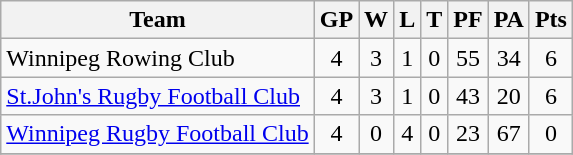<table class="wikitable">
<tr>
<th>Team</th>
<th>GP</th>
<th>W</th>
<th>L</th>
<th>T</th>
<th>PF</th>
<th>PA</th>
<th>Pts</th>
</tr>
<tr align="center">
<td align="left">Winnipeg Rowing Club</td>
<td>4</td>
<td>3</td>
<td>1</td>
<td>0</td>
<td>55</td>
<td>34</td>
<td>6</td>
</tr>
<tr align="center">
<td align="left"><a href='#'>St.John's Rugby Football Club</a></td>
<td>4</td>
<td>3</td>
<td>1</td>
<td>0</td>
<td>43</td>
<td>20</td>
<td>6</td>
</tr>
<tr align="center">
<td align="left"><a href='#'>Winnipeg Rugby Football Club</a></td>
<td>4</td>
<td>0</td>
<td>4</td>
<td>0</td>
<td>23</td>
<td>67</td>
<td>0</td>
</tr>
<tr align="center">
</tr>
</table>
